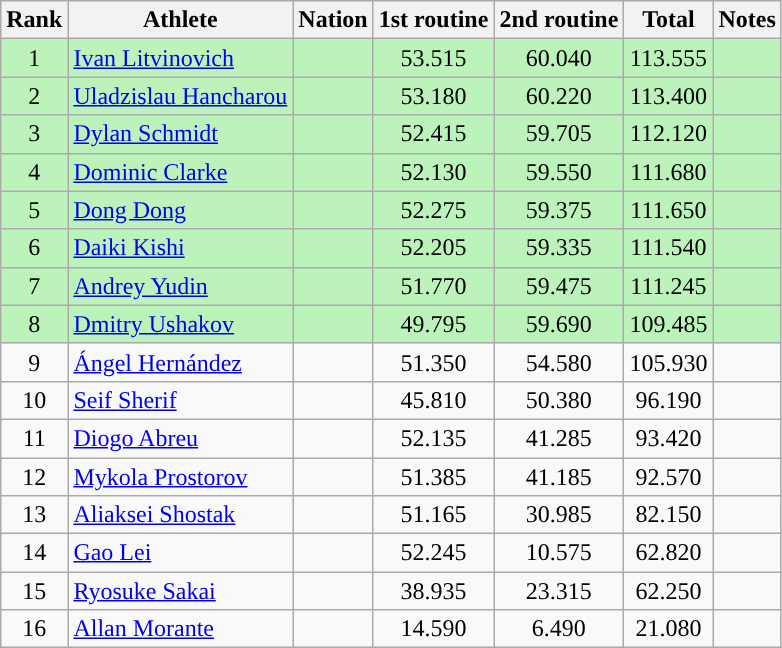<table class="wikitable sortable" style="text-align:center;">
<tr>
<th>Rank</th>
<th>Athlete</th>
<th>Nation</th>
<th>1st routine</th>
<th>2nd routine</th>
<th>Total</th>
<th>Notes</th>
</tr>
<tr bgcolor=#bbf3bb>
<td>1</td>
<td align=left><a href='#'>Ivan Litvinovich</a></td>
<td align=left></td>
<td>53.515</td>
<td>60.040</td>
<td>113.555</td>
<td></td>
</tr>
<tr bgcolor=#bbf3bb>
<td>2</td>
<td align=left><a href='#'>Uladzislau Hancharou</a></td>
<td align=left></td>
<td>53.180</td>
<td>60.220</td>
<td>113.400</td>
<td></td>
</tr>
<tr bgcolor=#bbf3bb>
<td>3</td>
<td align=left><a href='#'>Dylan Schmidt</a></td>
<td align=left></td>
<td>52.415</td>
<td>59.705</td>
<td>112.120</td>
<td></td>
</tr>
<tr bgcolor=#bbf3bb>
<td>4</td>
<td align=left><a href='#'>Dominic Clarke</a></td>
<td align=left></td>
<td>52.130</td>
<td>59.550</td>
<td>111.680</td>
<td></td>
</tr>
<tr bgcolor=#bbf3bb>
<td>5</td>
<td align=left><a href='#'>Dong Dong</a></td>
<td align=left></td>
<td>52.275</td>
<td>59.375</td>
<td>111.650</td>
<td></td>
</tr>
<tr bgcolor=#bbf3bb>
<td>6</td>
<td align=left><a href='#'>Daiki Kishi</a></td>
<td align=left></td>
<td>52.205</td>
<td>59.335</td>
<td>111.540</td>
<td></td>
</tr>
<tr bgcolor=#bbf3bb>
<td>7</td>
<td align=left><a href='#'>Andrey Yudin</a></td>
<td align=left></td>
<td>51.770</td>
<td>59.475</td>
<td>111.245</td>
<td></td>
</tr>
<tr bgcolor=#bbf3bb>
<td>8</td>
<td align=left><a href='#'>Dmitry Ushakov</a></td>
<td align=left></td>
<td>49.795</td>
<td>59.690</td>
<td>109.485</td>
<td></td>
</tr>
<tr>
<td>9</td>
<td align=left><a href='#'>Ángel Hernández</a></td>
<td align=left></td>
<td>51.350</td>
<td>54.580</td>
<td>105.930</td>
<td></td>
</tr>
<tr>
<td>10</td>
<td align=left><a href='#'>Seif Sherif</a></td>
<td align=left></td>
<td>45.810</td>
<td>50.380</td>
<td>96.190</td>
<td></td>
</tr>
<tr>
<td>11</td>
<td align=left><a href='#'>Diogo Abreu</a></td>
<td align=left></td>
<td>52.135</td>
<td>41.285</td>
<td>93.420</td>
<td></td>
</tr>
<tr>
<td>12</td>
<td align=left><a href='#'>Mykola Prostorov</a></td>
<td align=left></td>
<td>51.385</td>
<td>41.185</td>
<td>92.570</td>
<td></td>
</tr>
<tr>
<td>13</td>
<td align=left><a href='#'>Aliaksei Shostak</a></td>
<td align=left></td>
<td>51.165</td>
<td>30.985</td>
<td>82.150</td>
<td></td>
</tr>
<tr>
<td>14</td>
<td align=left><a href='#'>Gao Lei</a></td>
<td align=left></td>
<td>52.245</td>
<td>10.575</td>
<td>62.820</td>
<td></td>
</tr>
<tr>
<td>15</td>
<td align=left><a href='#'>Ryosuke Sakai</a></td>
<td align=left></td>
<td>38.935</td>
<td>23.315</td>
<td>62.250</td>
<td></td>
</tr>
<tr>
<td>16</td>
<td align=left><a href='#'>Allan Morante</a></td>
<td align=left></td>
<td>14.590</td>
<td>6.490</td>
<td>21.080</td>
<td></td>
</tr>
</table>
